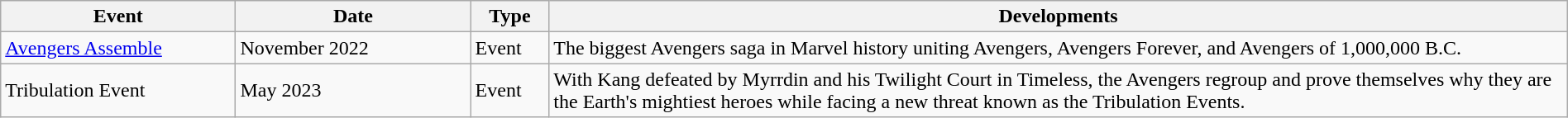<table class="wikitable" style="width:100%;">
<tr>
<th width=15%>Event</th>
<th width=15%>Date</th>
<th width=5%>Type</th>
<th width=70%>Developments</th>
</tr>
<tr>
<td><a href='#'>Avengers Assemble</a></td>
<td>November 2022</td>
<td>Event</td>
<td>The biggest Avengers saga in Marvel history uniting Avengers, Avengers Forever, and Avengers of 1,000,000 B.C.</td>
</tr>
<tr>
<td>Tribulation Event</td>
<td>May 2023</td>
<td>Event</td>
<td>With Kang defeated by Myrrdin and his Twilight Court in Timeless, the Avengers regroup and prove themselves why they are the Earth's mightiest heroes while facing a new threat known as the Tribulation Events.</td>
</tr>
</table>
